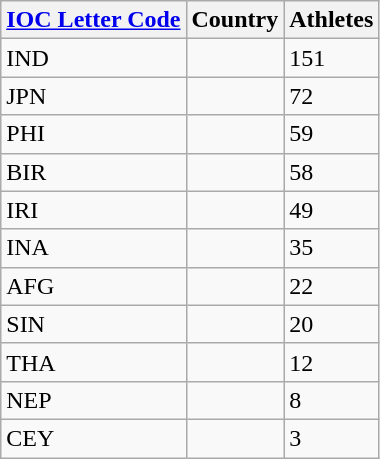<table class="wikitable collapsible collapsed sortable" style="border:0;">
<tr>
<th><a href='#'>IOC Letter Code</a></th>
<th>Country</th>
<th>Athletes</th>
</tr>
<tr>
<td>IND</td>
<td></td>
<td>151</td>
</tr>
<tr>
<td>JPN</td>
<td></td>
<td>72</td>
</tr>
<tr>
<td>PHI</td>
<td></td>
<td>59</td>
</tr>
<tr>
<td>BIR</td>
<td></td>
<td>58</td>
</tr>
<tr>
<td>IRI</td>
<td></td>
<td>49</td>
</tr>
<tr>
<td>INA</td>
<td></td>
<td>35</td>
</tr>
<tr>
<td>AFG</td>
<td></td>
<td>22</td>
</tr>
<tr>
<td>SIN</td>
<td></td>
<td>20</td>
</tr>
<tr>
<td>THA</td>
<td></td>
<td>12</td>
</tr>
<tr>
<td>NEP</td>
<td></td>
<td>8</td>
</tr>
<tr>
<td>CEY</td>
<td></td>
<td>3</td>
</tr>
<tr>
</tr>
</table>
